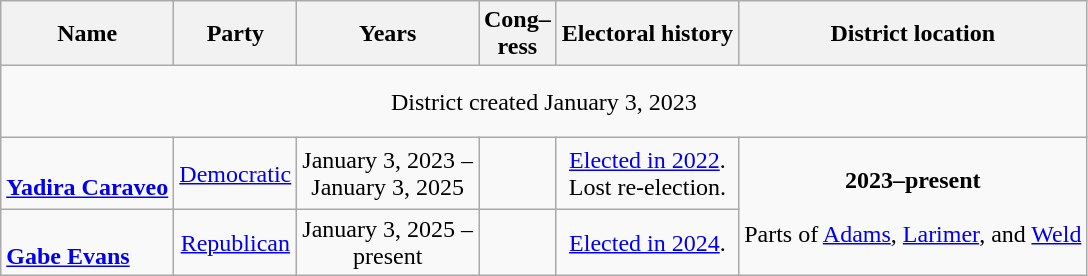<table class=wikitable style="text-align:center">
<tr>
<th>Name</th>
<th>Party</th>
<th>Years</th>
<th>Cong–<br>ress</th>
<th>Electoral history</th>
<th>District location</th>
</tr>
<tr style="height:3em">
<td colspan=6>District created January 3, 2023</td>
</tr>
<tr style="height:3em">
<td align=left><br><strong><a href='#'>Yadira Caraveo</a></strong><br></td>
<td><a href='#'>Democratic</a></td>
<td nowrap>January 3, 2023 –<br>January 3, 2025</td>
<td></td>
<td><a href='#'>Elected in 2022</a>.<br>Lost re-election.</td>
<td rowspan="2"><strong>2023–present</strong><br> <br>Parts of <a href='#'>Adams</a>, <a href='#'>Larimer</a>, and <a href='#'>Weld</a></td>
</tr>
<tr>
<td align=left><br><strong><a href='#'>Gabe Evans</a></strong> <br></td>
<td><a href='#'>Republican</a></td>
<td>January 3, 2025 –<br>present</td>
<td></td>
<td><a href='#'>Elected in 2024</a>.</td>
</tr>
</table>
